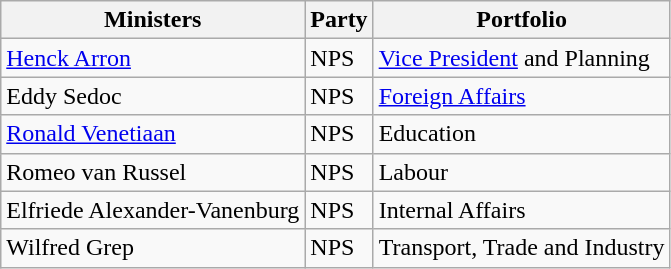<table class="wikitable">
<tr>
<th>Ministers</th>
<th>Party</th>
<th>Portfolio</th>
</tr>
<tr>
<td><a href='#'>Henck Arron</a></td>
<td>NPS</td>
<td><a href='#'>Vice President</a> and Planning</td>
</tr>
<tr>
<td>Eddy Sedoc</td>
<td>NPS</td>
<td><a href='#'>Foreign Affairs</a></td>
</tr>
<tr>
<td><a href='#'>Ronald Venetiaan</a></td>
<td>NPS</td>
<td>Education</td>
</tr>
<tr>
<td>Romeo van Russel</td>
<td>NPS</td>
<td>Labour</td>
</tr>
<tr>
<td>Elfriede Alexander-Vanenburg</td>
<td>NPS</td>
<td>Internal Affairs</td>
</tr>
<tr>
<td>Wilfred Grep</td>
<td>NPS</td>
<td>Transport, Trade and Industry</td>
</tr>
</table>
